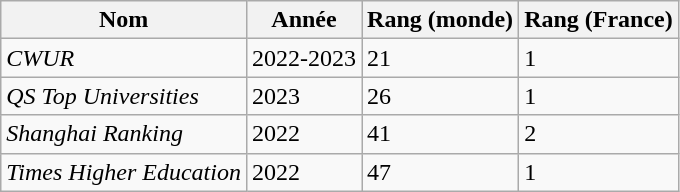<table class="wikitable sortable">
<tr>
<th>Nom</th>
<th>Année</th>
<th>Rang (monde)</th>
<th>Rang (France)</th>
</tr>
<tr>
<td><em>CWUR</em></td>
<td>2022-2023</td>
<td>21</td>
<td>1</td>
</tr>
<tr>
<td><em>QS Top Universities</em></td>
<td>2023</td>
<td>26</td>
<td>1</td>
</tr>
<tr>
<td><em>Shanghai Ranking</em></td>
<td>2022</td>
<td>41</td>
<td>2</td>
</tr>
<tr>
<td><em>Times Higher Education</em></td>
<td>2022</td>
<td>47</td>
<td>1</td>
</tr>
</table>
